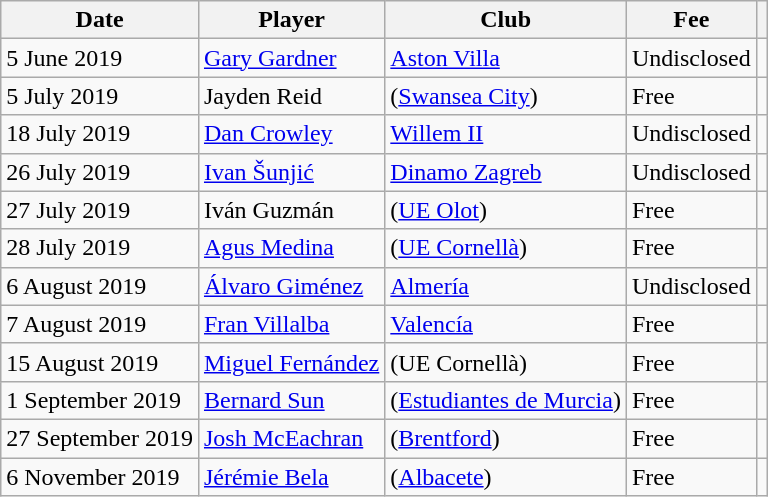<table class="wikitable" style=text-align: left>
<tr>
<th>Date</th>
<th>Player</th>
<th>Club </th>
<th>Fee</th>
<th></th>
</tr>
<tr>
<td>5 June 2019</td>
<td><a href='#'>Gary Gardner</a></td>
<td><a href='#'>Aston Villa</a></td>
<td>Undisclosed</td>
<td style=text-align:center></td>
</tr>
<tr>
<td>5 July 2019</td>
<td>Jayden Reid</td>
<td>(<a href='#'>Swansea City</a>)</td>
<td>Free</td>
<td style=text-align:center></td>
</tr>
<tr>
<td>18 July 2019</td>
<td><a href='#'>Dan Crowley</a></td>
<td><a href='#'>Willem II</a></td>
<td>Undisclosed</td>
<td style=text-align:center></td>
</tr>
<tr>
<td>26 July 2019</td>
<td><a href='#'>Ivan Šunjić</a></td>
<td><a href='#'>Dinamo Zagreb</a></td>
<td>Undisclosed</td>
<td style=text-align:center></td>
</tr>
<tr>
<td>27 July 2019</td>
<td>Iván Guzmán</td>
<td>(<a href='#'>UE Olot</a>)</td>
<td>Free</td>
<td style=text-align:center></td>
</tr>
<tr>
<td>28 July 2019</td>
<td><a href='#'>Agus Medina</a></td>
<td>(<a href='#'>UE Cornellà</a>)</td>
<td>Free</td>
<td style=text-align:center></td>
</tr>
<tr>
<td>6 August 2019</td>
<td><a href='#'>Álvaro Giménez</a></td>
<td><a href='#'>Almería</a></td>
<td>Undisclosed</td>
<td style=text-align:center></td>
</tr>
<tr>
<td>7 August 2019</td>
<td><a href='#'>Fran Villalba</a></td>
<td><a href='#'>Valencía</a></td>
<td>Free</td>
<td style=text-align:center></td>
</tr>
<tr>
<td>15 August 2019</td>
<td><a href='#'>Miguel Fernández</a></td>
<td>(UE Cornellà)</td>
<td>Free</td>
<td style=text-align:center></td>
</tr>
<tr>
<td>1 September 2019</td>
<td><a href='#'>Bernard Sun</a></td>
<td>(<a href='#'>Estudiantes de Murcia</a>)</td>
<td>Free</td>
<td style=text-align:center></td>
</tr>
<tr>
<td>27 September 2019</td>
<td><a href='#'>Josh McEachran</a></td>
<td>(<a href='#'>Brentford</a>)</td>
<td>Free</td>
<td style=text-align:center></td>
</tr>
<tr>
<td>6 November 2019</td>
<td><a href='#'>Jérémie Bela</a></td>
<td>(<a href='#'>Albacete</a>)</td>
<td>Free</td>
<td style=text-align:center></td>
</tr>
</table>
